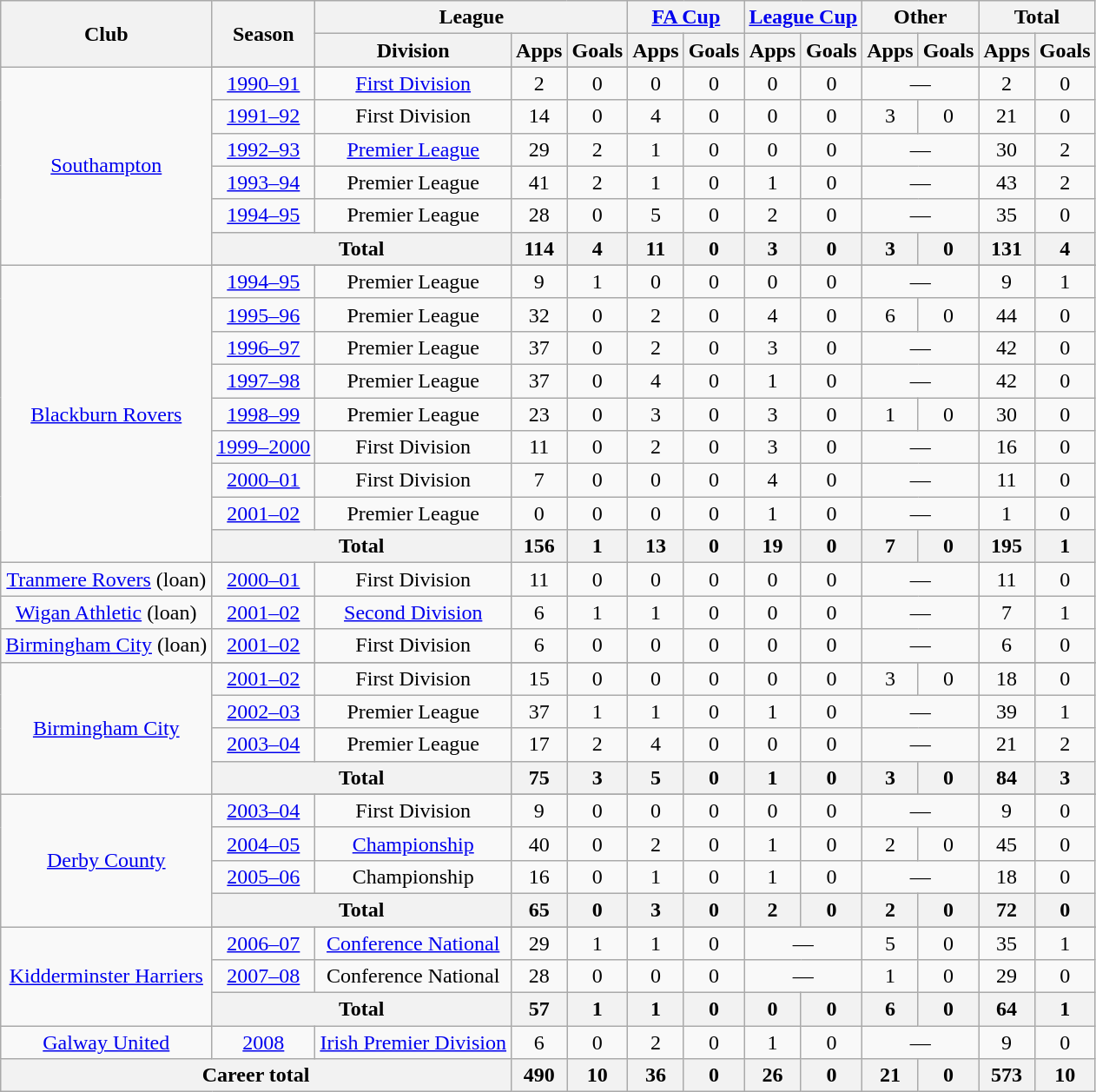<table class=wikitable style=text-align:center>
<tr>
<th rowspan=2>Club</th>
<th rowspan=2>Season</th>
<th colspan=3>League</th>
<th colspan=2><a href='#'>FA Cup</a></th>
<th colspan=2><a href='#'>League Cup</a></th>
<th colspan=2>Other</th>
<th colspan=2>Total</th>
</tr>
<tr>
<th>Division</th>
<th>Apps</th>
<th>Goals</th>
<th>Apps</th>
<th>Goals</th>
<th>Apps</th>
<th>Goals</th>
<th>Apps</th>
<th>Goals</th>
<th>Apps</th>
<th>Goals</th>
</tr>
<tr>
<td rowspan=7><a href='#'>Southampton</a></td>
</tr>
<tr>
<td><a href='#'>1990–91</a></td>
<td><a href='#'>First Division</a></td>
<td>2</td>
<td>0</td>
<td>0</td>
<td>0</td>
<td>0</td>
<td>0</td>
<td colspan=2>—</td>
<td>2</td>
<td>0</td>
</tr>
<tr>
<td><a href='#'>1991–92</a></td>
<td>First Division</td>
<td>14</td>
<td>0</td>
<td>4</td>
<td>0</td>
<td>0</td>
<td>0</td>
<td>3</td>
<td>0</td>
<td>21</td>
<td>0</td>
</tr>
<tr>
<td><a href='#'>1992–93</a></td>
<td><a href='#'>Premier League</a></td>
<td>29</td>
<td>2</td>
<td>1</td>
<td>0</td>
<td>0</td>
<td>0</td>
<td colspan=2>—</td>
<td>30</td>
<td>2</td>
</tr>
<tr>
<td><a href='#'>1993–94</a></td>
<td>Premier League</td>
<td>41</td>
<td>2</td>
<td>1</td>
<td>0</td>
<td>1</td>
<td>0</td>
<td colspan=2>—</td>
<td>43</td>
<td>2</td>
</tr>
<tr>
<td><a href='#'>1994–95</a></td>
<td>Premier League</td>
<td>28</td>
<td>0</td>
<td>5</td>
<td>0</td>
<td>2</td>
<td>0</td>
<td colspan=2>—</td>
<td>35</td>
<td>0</td>
</tr>
<tr>
<th colspan=2>Total</th>
<th>114</th>
<th>4</th>
<th>11</th>
<th>0</th>
<th>3</th>
<th>0</th>
<th>3</th>
<th>0</th>
<th>131</th>
<th>4</th>
</tr>
<tr>
<td rowspan=10><a href='#'>Blackburn Rovers</a></td>
</tr>
<tr>
<td><a href='#'>1994–95</a></td>
<td>Premier League</td>
<td>9</td>
<td>1</td>
<td>0</td>
<td>0</td>
<td>0</td>
<td>0</td>
<td colspan=2>—</td>
<td>9</td>
<td>1</td>
</tr>
<tr>
<td><a href='#'>1995–96</a></td>
<td>Premier League</td>
<td>32</td>
<td>0</td>
<td>2</td>
<td>0</td>
<td>4</td>
<td>0</td>
<td>6</td>
<td>0</td>
<td>44</td>
<td>0</td>
</tr>
<tr>
<td><a href='#'>1996–97</a></td>
<td>Premier League</td>
<td>37</td>
<td>0</td>
<td>2</td>
<td>0</td>
<td>3</td>
<td>0</td>
<td colspan=2>—</td>
<td>42</td>
<td>0</td>
</tr>
<tr>
<td><a href='#'>1997–98</a></td>
<td>Premier League</td>
<td>37</td>
<td>0</td>
<td>4</td>
<td>0</td>
<td>1</td>
<td>0</td>
<td colspan=2>—</td>
<td>42</td>
<td>0</td>
</tr>
<tr>
<td><a href='#'>1998–99</a></td>
<td>Premier League</td>
<td>23</td>
<td>0</td>
<td>3</td>
<td>0</td>
<td>3</td>
<td>0</td>
<td>1</td>
<td>0</td>
<td>30</td>
<td>0</td>
</tr>
<tr>
<td><a href='#'>1999–2000</a></td>
<td>First Division</td>
<td>11</td>
<td>0</td>
<td>2</td>
<td>0</td>
<td>3</td>
<td>0</td>
<td colspan=2>—</td>
<td>16</td>
<td>0</td>
</tr>
<tr>
<td><a href='#'>2000–01</a></td>
<td>First Division</td>
<td>7</td>
<td>0</td>
<td>0</td>
<td>0</td>
<td>4</td>
<td>0</td>
<td colspan=2>—</td>
<td>11</td>
<td>0</td>
</tr>
<tr>
<td><a href='#'>2001–02</a></td>
<td>Premier League</td>
<td>0</td>
<td>0</td>
<td>0</td>
<td>0</td>
<td>1</td>
<td>0</td>
<td colspan=2>—</td>
<td>1</td>
<td>0</td>
</tr>
<tr>
<th colspan=2>Total</th>
<th>156</th>
<th>1</th>
<th>13</th>
<th>0</th>
<th>19</th>
<th>0</th>
<th>7</th>
<th>0</th>
<th>195</th>
<th>1</th>
</tr>
<tr>
<td><a href='#'>Tranmere Rovers</a> (loan)</td>
<td><a href='#'>2000–01</a></td>
<td>First Division</td>
<td>11</td>
<td>0</td>
<td>0</td>
<td>0</td>
<td>0</td>
<td>0</td>
<td colspan=2>—</td>
<td>11</td>
<td>0</td>
</tr>
<tr>
<td><a href='#'>Wigan Athletic</a> (loan)</td>
<td><a href='#'>2001–02</a></td>
<td><a href='#'>Second Division</a></td>
<td>6</td>
<td>1</td>
<td>1</td>
<td>0</td>
<td>0</td>
<td>0</td>
<td colspan=2>—</td>
<td>7</td>
<td>1</td>
</tr>
<tr>
<td><a href='#'>Birmingham City</a> (loan)</td>
<td><a href='#'>2001–02</a></td>
<td>First Division</td>
<td>6</td>
<td>0</td>
<td>0</td>
<td>0</td>
<td>0</td>
<td>0</td>
<td colspan=2>—</td>
<td>6</td>
<td>0</td>
</tr>
<tr>
<td rowspan=5><a href='#'>Birmingham City</a></td>
</tr>
<tr>
<td><a href='#'>2001–02</a></td>
<td>First Division</td>
<td>15</td>
<td>0</td>
<td>0</td>
<td>0</td>
<td>0</td>
<td>0</td>
<td>3</td>
<td>0</td>
<td>18</td>
<td>0</td>
</tr>
<tr>
<td><a href='#'>2002–03</a></td>
<td>Premier League</td>
<td>37</td>
<td>1</td>
<td>1</td>
<td>0</td>
<td>1</td>
<td>0</td>
<td colspan=2>—</td>
<td>39</td>
<td>1</td>
</tr>
<tr>
<td><a href='#'>2003–04</a></td>
<td>Premier League</td>
<td>17</td>
<td>2</td>
<td>4</td>
<td>0</td>
<td>0</td>
<td>0</td>
<td colspan=2>—</td>
<td>21</td>
<td>2</td>
</tr>
<tr>
<th colspan=2>Total</th>
<th>75</th>
<th>3</th>
<th>5</th>
<th>0</th>
<th>1</th>
<th>0</th>
<th>3</th>
<th>0</th>
<th>84</th>
<th>3</th>
</tr>
<tr>
<td rowspan=5><a href='#'>Derby County</a></td>
</tr>
<tr>
<td><a href='#'>2003–04</a></td>
<td>First Division</td>
<td>9</td>
<td>0</td>
<td>0</td>
<td>0</td>
<td>0</td>
<td>0</td>
<td colspan=2>—</td>
<td>9</td>
<td>0</td>
</tr>
<tr>
<td><a href='#'>2004–05</a></td>
<td><a href='#'>Championship</a></td>
<td>40</td>
<td>0</td>
<td>2</td>
<td>0</td>
<td>1</td>
<td>0</td>
<td>2</td>
<td>0</td>
<td>45</td>
<td>0</td>
</tr>
<tr>
<td><a href='#'>2005–06</a></td>
<td>Championship</td>
<td>16</td>
<td>0</td>
<td>1</td>
<td>0</td>
<td>1</td>
<td>0</td>
<td colspan=2>—</td>
<td>18</td>
<td>0</td>
</tr>
<tr>
<th colspan=2>Total</th>
<th>65</th>
<th>0</th>
<th>3</th>
<th>0</th>
<th>2</th>
<th>0</th>
<th>2</th>
<th>0</th>
<th>72</th>
<th>0</th>
</tr>
<tr>
<td rowspan=4><a href='#'>Kidderminster Harriers</a></td>
</tr>
<tr>
<td><a href='#'>2006–07</a></td>
<td><a href='#'>Conference National</a></td>
<td>29</td>
<td>1</td>
<td>1</td>
<td>0</td>
<td colspan=2>—</td>
<td>5</td>
<td>0</td>
<td>35</td>
<td>1</td>
</tr>
<tr>
<td><a href='#'>2007–08</a></td>
<td>Conference National</td>
<td>28</td>
<td>0</td>
<td>0</td>
<td>0</td>
<td colspan=2>—</td>
<td>1</td>
<td>0</td>
<td>29</td>
<td>0</td>
</tr>
<tr>
<th colspan=2>Total</th>
<th>57</th>
<th>1</th>
<th>1</th>
<th>0</th>
<th>0</th>
<th>0</th>
<th>6</th>
<th>0</th>
<th>64</th>
<th>1</th>
</tr>
<tr>
<td><a href='#'>Galway United</a></td>
<td><a href='#'>2008</a></td>
<td><a href='#'>Irish Premier Division</a></td>
<td>6</td>
<td>0</td>
<td>2</td>
<td>0</td>
<td>1</td>
<td>0</td>
<td colspan=2>—</td>
<td>9</td>
<td>0</td>
</tr>
<tr>
<th colspan=3>Career total</th>
<th>490</th>
<th>10</th>
<th>36</th>
<th>0</th>
<th>26</th>
<th>0</th>
<th>21</th>
<th>0</th>
<th>573</th>
<th>10</th>
</tr>
</table>
